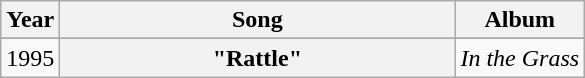<table class="wikitable plainrowheaders" style="text-align:center;">
<tr>
<th>Year</th>
<th style="width:16em;">Song</th>
<th>Album</th>
</tr>
<tr style="font-size:smaller;">
</tr>
<tr>
<td>1995</td>
<th scope="row">"Rattle"</th>
<td><em>In the Grass</em></td>
</tr>
</table>
